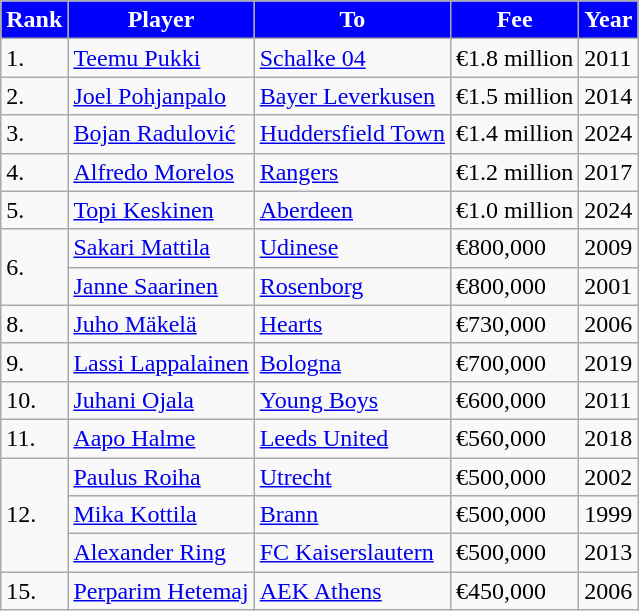<table border="0" class="wikitable">
<tr>
<th ! style="color:#FFFFFF; background:#0000FF;">Rank</th>
<th ! style="color:#FFFFFF; background:#0000FF;">Player</th>
<th ! style="color:#FFFFFF; background:#0000FF;">To</th>
<th ! style="color:#FFFFFF; background:#0000FF;">Fee</th>
<th ! style="color:#FFFFFF; background:#0000FF;">Year</th>
</tr>
<tr>
<td>1.</td>
<td> <a href='#'>Teemu Pukki</a></td>
<td> <a href='#'>Schalke 04</a></td>
<td>€1.8 million</td>
<td>2011</td>
</tr>
<tr>
<td>2.</td>
<td> <a href='#'>Joel Pohjanpalo</a></td>
<td> <a href='#'>Bayer Leverkusen</a></td>
<td>€1.5 million</td>
<td>2014</td>
</tr>
<tr>
<td>3.</td>
<td> <a href='#'>Bojan Radulović</a></td>
<td> <a href='#'>Huddersfield Town</a></td>
<td>€1.4 million</td>
<td>2024</td>
</tr>
<tr>
<td>4.</td>
<td> <a href='#'>Alfredo Morelos</a></td>
<td> <a href='#'>Rangers</a></td>
<td>€1.2 million</td>
<td>2017</td>
</tr>
<tr>
<td>5.</td>
<td> <a href='#'>Topi Keskinen</a></td>
<td> <a href='#'>Aberdeen</a></td>
<td>€1.0 million</td>
<td>2024</td>
</tr>
<tr>
<td rowspan=2>6.</td>
<td> <a href='#'>Sakari Mattila</a></td>
<td> <a href='#'>Udinese</a></td>
<td>€800,000</td>
<td>2009</td>
</tr>
<tr>
<td> <a href='#'>Janne Saarinen</a></td>
<td> <a href='#'>Rosenborg</a></td>
<td>€800,000</td>
<td>2001</td>
</tr>
<tr>
<td>8.</td>
<td> <a href='#'>Juho Mäkelä</a></td>
<td> <a href='#'>Hearts</a></td>
<td>€730,000</td>
<td>2006</td>
</tr>
<tr>
<td>9.</td>
<td> <a href='#'>Lassi Lappalainen</a></td>
<td> <a href='#'>Bologna</a></td>
<td>€700,000</td>
<td>2019</td>
</tr>
<tr>
<td>10.</td>
<td> <a href='#'>Juhani Ojala</a></td>
<td> <a href='#'>Young Boys</a></td>
<td>€600,000</td>
<td>2011</td>
</tr>
<tr>
<td>11.</td>
<td> <a href='#'>Aapo Halme</a></td>
<td> <a href='#'>Leeds United</a></td>
<td>€560,000</td>
<td>2018</td>
</tr>
<tr>
<td rowspan=3>12.</td>
<td> <a href='#'>Paulus Roiha</a></td>
<td> <a href='#'>Utrecht</a></td>
<td>€500,000</td>
<td>2002</td>
</tr>
<tr>
<td> <a href='#'>Mika Kottila</a></td>
<td> <a href='#'>Brann</a></td>
<td>€500,000</td>
<td>1999</td>
</tr>
<tr>
<td> <a href='#'>Alexander Ring</a></td>
<td> <a href='#'>FC Kaiserslautern</a></td>
<td>€500,000</td>
<td>2013</td>
</tr>
<tr>
<td>15.</td>
<td> <a href='#'>Perparim Hetemaj</a></td>
<td> <a href='#'>AEK Athens</a></td>
<td>€450,000</td>
<td>2006</td>
</tr>
</table>
